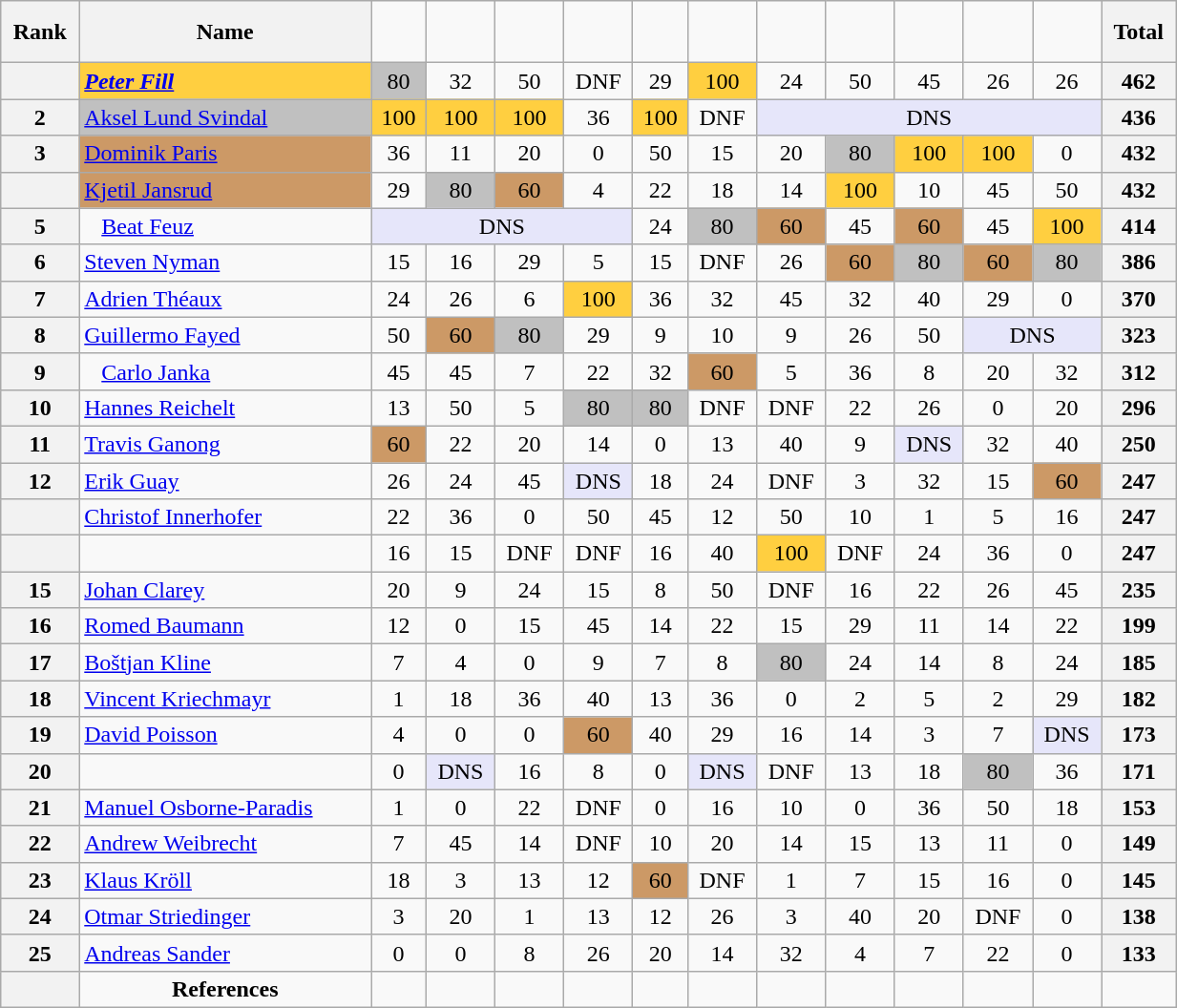<table class="wikitable" width=65% style="font-size:100%; text-align:center;">
<tr>
<th>Rank</th>
<th>Name</th>
<td><br></td>
<td><br></td>
<td><br> </td>
<td><br> </td>
<td><br>   </td>
<td><br> </td>
<td><br> </td>
<td><br> </td>
<td><br> </td>
<td><br> </td>
<td><br>   </td>
<th>Total</th>
</tr>
<tr>
<th></th>
<td align=left bgcolor=ffcf40> <strong><em><a href='#'>Peter Fill</a></em></strong></td>
<td bgcolor=c0c0c0>80</td>
<td>32</td>
<td>50</td>
<td>DNF</td>
<td>29</td>
<td bgcolor=ffcf40>100</td>
<td>24</td>
<td>50</td>
<td>45</td>
<td>26</td>
<td>26</td>
<th>462</th>
</tr>
<tr>
<th>2</th>
<td align=left bgcolor=c0c0c0> <a href='#'>Aksel Lund Svindal</a></td>
<td bgcolor=ffcf40>100</td>
<td bgcolor=ffcf40>100</td>
<td bgcolor=ffcf40>100</td>
<td>36</td>
<td bgcolor=ffcf40>100</td>
<td>DNF</td>
<td colspan=5 bgcolor=lavender>DNS</td>
<th>436</th>
</tr>
<tr>
<th>3</th>
<td align=left bgcolor=cc9966> <a href='#'>Dominik Paris</a></td>
<td>36</td>
<td>11</td>
<td>20</td>
<td>0</td>
<td>50</td>
<td>15</td>
<td>20</td>
<td bgcolor=c0c0c0>80</td>
<td bgcolor=ffcf40>100</td>
<td bgcolor=ffcf40>100</td>
<td>0</td>
<th>432</th>
</tr>
<tr>
<th></th>
<td align=left bgcolor=cc9966> <a href='#'>Kjetil Jansrud</a></td>
<td>29</td>
<td bgcolor=c0c0c0>80</td>
<td bgcolor=cc9966>60</td>
<td>4</td>
<td>22</td>
<td>18</td>
<td>14</td>
<td bgcolor=ffcf40>100</td>
<td>10</td>
<td>45</td>
<td>50</td>
<th>432</th>
</tr>
<tr>
<th>5</th>
<td align=left>   <a href='#'>Beat Feuz</a></td>
<td colspan=4 bgcolor=lavender>DNS</td>
<td>24</td>
<td bgcolor=c0c0c0>80</td>
<td bgcolor=cc9966>60</td>
<td>45</td>
<td bgcolor=cc9966>60</td>
<td>45</td>
<td bgcolor=ffcf40>100</td>
<th>414</th>
</tr>
<tr>
<th>6</th>
<td align=left> <a href='#'>Steven Nyman</a></td>
<td>15</td>
<td>16</td>
<td>29</td>
<td>5</td>
<td>15</td>
<td>DNF</td>
<td>26</td>
<td bgcolor=cc9966>60</td>
<td bgcolor=c0c0c0>80</td>
<td bgcolor=cc9966>60</td>
<td bgcolor=c0c0c0>80</td>
<th>386</th>
</tr>
<tr>
<th>7</th>
<td align=left> <a href='#'>Adrien Théaux</a></td>
<td>24</td>
<td>26</td>
<td>6</td>
<td bgcolor=ffcf40>100</td>
<td>36</td>
<td>32</td>
<td>45</td>
<td>32</td>
<td>40</td>
<td>29</td>
<td>0</td>
<th>370</th>
</tr>
<tr>
<th>8</th>
<td align=left> <a href='#'>Guillermo Fayed</a></td>
<td>50</td>
<td bgcolor=cc9966>60</td>
<td bgcolor=c0c0c0>80</td>
<td>29</td>
<td>9</td>
<td>10</td>
<td>9</td>
<td>26</td>
<td>50</td>
<td colspan=2 bgcolor=lavender>DNS</td>
<th>323</th>
</tr>
<tr>
<th>9</th>
<td align=left>   <a href='#'>Carlo Janka</a></td>
<td>45</td>
<td>45</td>
<td>7</td>
<td>22</td>
<td>32</td>
<td bgcolor=cc9966>60</td>
<td>5</td>
<td>36</td>
<td>8</td>
<td>20</td>
<td>32</td>
<th>312</th>
</tr>
<tr>
<th>10</th>
<td align=left> <a href='#'>Hannes Reichelt</a></td>
<td>13</td>
<td>50</td>
<td>5</td>
<td bgcolor=c0c0c0>80</td>
<td bgcolor=c0c0c0>80</td>
<td>DNF</td>
<td>DNF</td>
<td>22</td>
<td>26</td>
<td>0</td>
<td>20</td>
<th>296</th>
</tr>
<tr>
<th>11</th>
<td align=left> <a href='#'>Travis Ganong</a></td>
<td bgcolor=cc9966>60</td>
<td>22</td>
<td>20</td>
<td>14</td>
<td>0</td>
<td>13</td>
<td>40</td>
<td>9</td>
<td bgcolor=lavender>DNS</td>
<td>32</td>
<td>40</td>
<th>250</th>
</tr>
<tr>
<th>12</th>
<td align=left> <a href='#'>Erik Guay</a></td>
<td>26</td>
<td>24</td>
<td>45</td>
<td bgcolor=lavender>DNS</td>
<td>18</td>
<td>24</td>
<td>DNF</td>
<td>3</td>
<td>32</td>
<td>15</td>
<td bgcolor=cc9966>60</td>
<th>247</th>
</tr>
<tr>
<th></th>
<td align=left> <a href='#'>Christof Innerhofer</a></td>
<td>22</td>
<td>36</td>
<td>0</td>
<td>50</td>
<td>45</td>
<td>12</td>
<td>50</td>
<td>10</td>
<td>1</td>
<td>5</td>
<td>16</td>
<th>247</th>
</tr>
<tr>
<th></th>
<td align=left></td>
<td>16</td>
<td>15</td>
<td>DNF</td>
<td>DNF</td>
<td>16</td>
<td>40</td>
<td bgcolor=ffcf40>100</td>
<td>DNF</td>
<td>24</td>
<td>36</td>
<td>0</td>
<th>247</th>
</tr>
<tr>
<th>15</th>
<td align=left> <a href='#'>Johan Clarey</a></td>
<td>20</td>
<td>9</td>
<td>24</td>
<td>15</td>
<td>8</td>
<td>50</td>
<td>DNF</td>
<td>16</td>
<td>22</td>
<td>26</td>
<td>45</td>
<th>235</th>
</tr>
<tr>
<th>16</th>
<td align=left> <a href='#'>Romed Baumann</a></td>
<td>12</td>
<td>0</td>
<td>15</td>
<td>45</td>
<td>14</td>
<td>22</td>
<td>15</td>
<td>29</td>
<td>11</td>
<td>14</td>
<td>22</td>
<th>199</th>
</tr>
<tr>
<th>17</th>
<td align=left> <a href='#'>Boštjan Kline</a></td>
<td>7</td>
<td>4</td>
<td>0</td>
<td>9</td>
<td>7</td>
<td>8</td>
<td bgcolor=c0c0c0>80</td>
<td>24</td>
<td>14</td>
<td>8</td>
<td>24</td>
<th>185</th>
</tr>
<tr>
<th>18</th>
<td align=left> <a href='#'>Vincent Kriechmayr</a></td>
<td>1</td>
<td>18</td>
<td>36</td>
<td>40</td>
<td>13</td>
<td>36</td>
<td>0</td>
<td>2</td>
<td>5</td>
<td>2</td>
<td>29</td>
<th>182</th>
</tr>
<tr>
<th>19</th>
<td align=left> <a href='#'>David Poisson</a></td>
<td>4</td>
<td>0</td>
<td>0</td>
<td bgcolor=cc9966>60</td>
<td>40</td>
<td>29</td>
<td>16</td>
<td>14</td>
<td>3</td>
<td>7</td>
<td bgcolor=lavender>DNS</td>
<th>173</th>
</tr>
<tr>
<th>20</th>
<td align=left></td>
<td>0</td>
<td bgcolor=lavender>DNS</td>
<td>16</td>
<td>8</td>
<td>0</td>
<td bgcolor=lavender>DNS</td>
<td>DNF</td>
<td>13</td>
<td>18</td>
<td bgcolor=c0c0c0>80</td>
<td>36</td>
<th>171</th>
</tr>
<tr>
<th>21</th>
<td align=left> <a href='#'>Manuel Osborne-Paradis</a></td>
<td>1</td>
<td>0</td>
<td>22</td>
<td>DNF</td>
<td>0</td>
<td>16</td>
<td>10</td>
<td>0</td>
<td>36</td>
<td>50</td>
<td>18</td>
<th>153</th>
</tr>
<tr>
<th>22</th>
<td align=left> <a href='#'>Andrew Weibrecht</a></td>
<td>7</td>
<td>45</td>
<td>14</td>
<td>DNF</td>
<td>10</td>
<td>20</td>
<td>14</td>
<td>15</td>
<td>13</td>
<td>11</td>
<td>0</td>
<th>149</th>
</tr>
<tr>
<th>23</th>
<td align=left> <a href='#'>Klaus Kröll</a></td>
<td>18</td>
<td>3</td>
<td>13</td>
<td>12</td>
<td bgcolor=cc9966>60</td>
<td>DNF</td>
<td>1</td>
<td>7</td>
<td>15</td>
<td>16</td>
<td>0</td>
<th>145</th>
</tr>
<tr>
<th>24</th>
<td align=left> <a href='#'>Otmar Striedinger</a></td>
<td>3</td>
<td>20</td>
<td>1</td>
<td>13</td>
<td>12</td>
<td>26</td>
<td>3</td>
<td>40</td>
<td>20</td>
<td>DNF</td>
<td>0</td>
<th>138</th>
</tr>
<tr>
<th>25</th>
<td align=left> <a href='#'>Andreas Sander</a></td>
<td>0</td>
<td>0</td>
<td>8</td>
<td>26</td>
<td>20</td>
<td>14</td>
<td>32</td>
<td>4</td>
<td>7</td>
<td>22</td>
<td>0</td>
<th>133</th>
</tr>
<tr>
<th></th>
<td align=center><strong>References</strong></td>
<td></td>
<td></td>
<td></td>
<td></td>
<td></td>
<td></td>
<td></td>
<td></td>
<td></td>
<td></td>
<td></td>
</tr>
</table>
